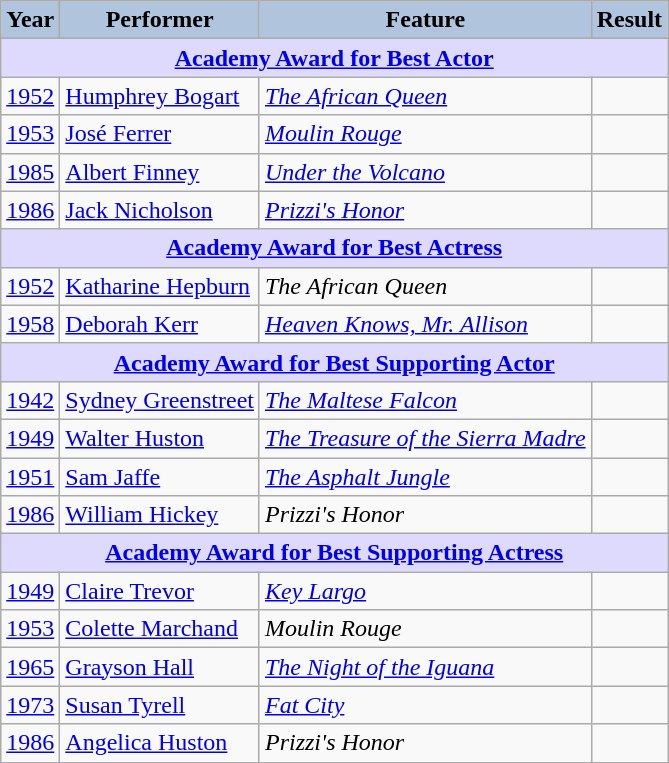<table class="wikitable">
<tr>
<th style="background-color:#B0C4DE;">Year</th>
<th style="background-color:#B0C4DE;">Performer</th>
<th style="background-color:#B0C4DE;">Feature</th>
<th style="background-color:#B0C4DE;">Result</th>
</tr>
<tr style="text-align:center;">
<td colspan="4" style="background-color:#DEDAFE;"><strong><a href='#'>Academy Award for Best Actor</a></strong></td>
</tr>
<tr>
<td><a href='#'>1952</a></td>
<td><a href='#'>Humphrey Bogart</a></td>
<td><a href='#'><em>The African Queen</em></a></td>
<td></td>
</tr>
<tr>
<td><a href='#'>1953</a></td>
<td><a href='#'>José Ferrer</a></td>
<td><a href='#'><em>Moulin Rouge</em></a></td>
<td></td>
</tr>
<tr>
<td><a href='#'>1985</a></td>
<td><a href='#'>Albert Finney</a></td>
<td><a href='#'><em>Under the Volcano</em></a></td>
<td></td>
</tr>
<tr>
<td><a href='#'>1986</a></td>
<td><a href='#'>Jack Nicholson</a></td>
<td><em><a href='#'>Prizzi's Honor</a></em></td>
<td></td>
</tr>
<tr style="text-align:center;">
<td colspan="4" style="background-color:#DEDAFE;"><strong><a href='#'>Academy Award for Best Actress</a></strong></td>
</tr>
<tr>
<td><a href='#'>1952</a></td>
<td><a href='#'>Katharine Hepburn</a></td>
<td><em>The African Queen</em></td>
<td></td>
</tr>
<tr>
<td><a href='#'>1958</a></td>
<td><a href='#'>Deborah Kerr</a></td>
<td><em><a href='#'>Heaven Knows, Mr. Allison</a></em></td>
<td></td>
</tr>
<tr style="text-align:center;">
<td colspan="4" style="background-color:#DEDAFE;"><strong><a href='#'>Academy Award for Best Supporting Actor</a></strong></td>
</tr>
<tr>
<td><a href='#'>1942</a></td>
<td><a href='#'>Sydney Greenstreet</a></td>
<td><a href='#'><em>The Maltese Falcon</em></a></td>
<td></td>
</tr>
<tr>
<td><a href='#'>1949</a></td>
<td><a href='#'>Walter Huston</a></td>
<td><a href='#'><em>The Treasure of the Sierra Madre</em></a></td>
<td></td>
</tr>
<tr>
<td><a href='#'>1951</a></td>
<td><a href='#'>Sam Jaffe</a></td>
<td><em><a href='#'>The Asphalt Jungle</a></em></td>
<td></td>
</tr>
<tr>
<td><a href='#'>1986</a></td>
<td><a href='#'>William Hickey</a></td>
<td><em>Prizzi's Honor</em></td>
<td></td>
</tr>
<tr style="text-align:center;">
<td colspan="4" style="background-color:#DEDAFE;"><strong><a href='#'>Academy Award for Best Supporting Actress</a></strong></td>
</tr>
<tr>
<td><a href='#'>1949</a></td>
<td><a href='#'>Claire Trevor</a></td>
<td><a href='#'><em>Key Largo</em></a></td>
<td></td>
</tr>
<tr>
<td><a href='#'>1953</a></td>
<td><a href='#'>Colette Marchand</a></td>
<td><em>Moulin Rouge</em></td>
<td></td>
</tr>
<tr>
<td><a href='#'>1965</a></td>
<td><a href='#'>Grayson Hall</a></td>
<td><a href='#'><em>The Night of the Iguana</em></a></td>
<td></td>
</tr>
<tr>
<td><a href='#'>1973</a></td>
<td><a href='#'>Susan Tyrell</a></td>
<td><a href='#'><em>Fat City</em></a></td>
<td></td>
</tr>
<tr>
<td><a href='#'>1986</a></td>
<td><a href='#'>Angelica Huston</a></td>
<td><em>Prizzi's Honor</em></td>
<td></td>
</tr>
<tr>
</tr>
</table>
